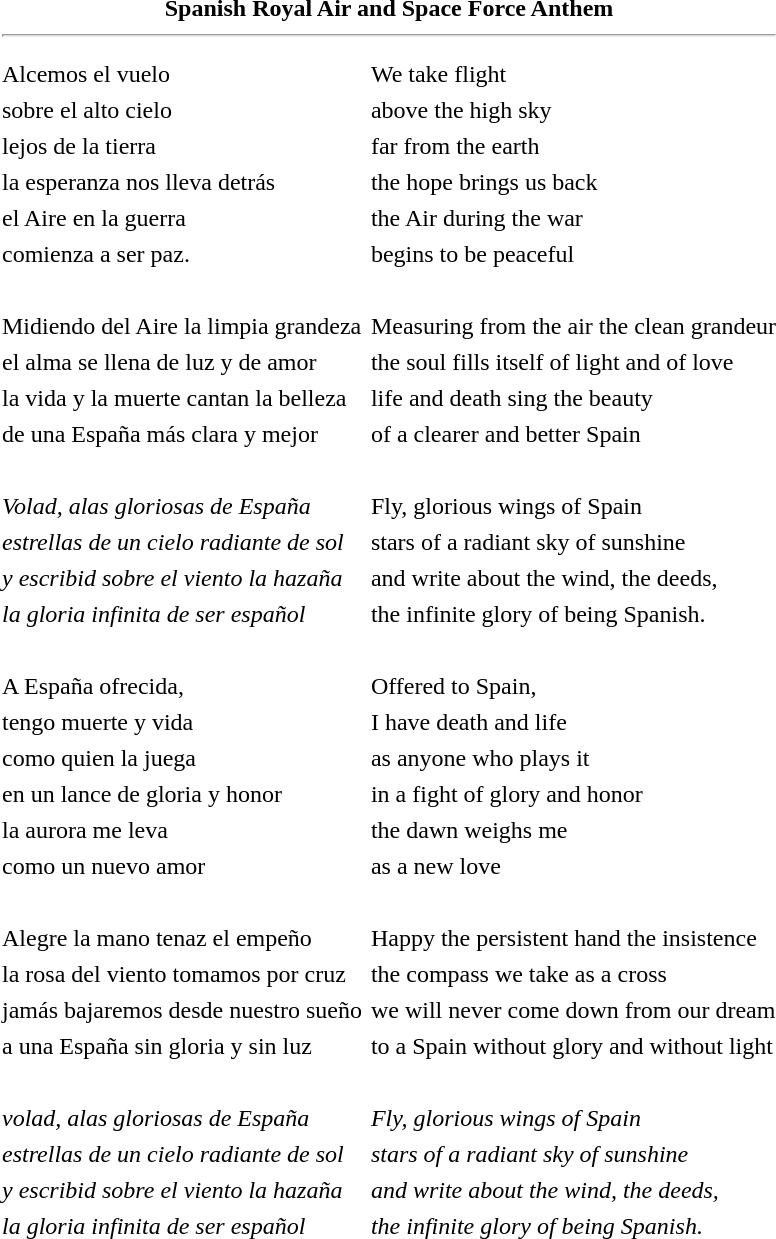<table cellpadding=2 style="background:transparent;">
<tr>
<td align="center" colspan="2"><strong>Spanish  Royal Air and Space Force Anthem</strong><br><hr></td>
</tr>
<tr>
</tr>
<tr>
<td>Alcemos el vuelo</td>
<td>We take flight</td>
</tr>
<tr>
<td>sobre el alto cielo</td>
<td>above the high sky</td>
</tr>
<tr>
<td>lejos de la tierra</td>
<td>far from the earth</td>
</tr>
<tr>
<td>la esperanza nos lleva detrás</td>
<td>the hope brings us back</td>
</tr>
<tr>
<td>el Aire en la guerra</td>
<td>the Air during the war</td>
</tr>
<tr>
<td>comienza a ser paz.</td>
<td>begins to be peaceful</td>
</tr>
<tr>
<td> </td>
<td></td>
</tr>
<tr>
<td>Midiendo del Aire la limpia grandeza</td>
<td>Measuring from the air the clean grandeur</td>
</tr>
<tr>
<td>el alma se llena de luz y de amor</td>
<td>the soul fills itself of light and of love</td>
</tr>
<tr>
<td>la vida y la muerte cantan la belleza</td>
<td>life and death sing the beauty</td>
</tr>
<tr>
<td>de una España más clara y mejor</td>
<td>of a clearer and better Spain</td>
</tr>
<tr>
<td> </td>
<td></td>
</tr>
<tr>
<td><em>Volad, alas gloriosas de España</em></td>
<td>Fly, glorious wings of Spain</td>
</tr>
<tr>
<td><em>estrellas de un cielo radiante de sol</em></td>
<td>stars of a radiant sky of sunshine</td>
</tr>
<tr>
<td><em>y escribid sobre el viento la hazaña</em></td>
<td>and write about the wind, the deeds,</td>
</tr>
<tr>
<td><em>la gloria infinita de ser español</em></td>
<td>the infinite glory of being Spanish.</td>
</tr>
<tr>
<td> </td>
<td></td>
</tr>
<tr>
<td>A España ofrecida,</td>
<td>Offered to Spain,</td>
</tr>
<tr>
<td>tengo muerte y vida</td>
<td>I have death and life</td>
</tr>
<tr>
<td>como quien la juega</td>
<td>as anyone who plays it</td>
</tr>
<tr>
<td>en un lance de gloria y honor</td>
<td>in a fight of glory and honor</td>
</tr>
<tr>
<td>la aurora me leva</td>
<td>the dawn weighs me</td>
</tr>
<tr>
<td>como un nuevo amor</td>
<td>as a new love</td>
</tr>
<tr>
<td> </td>
<td></td>
</tr>
<tr>
<td>Alegre la mano tenaz el empeño</td>
<td>Happy the persistent hand the insistence</td>
</tr>
<tr>
<td>la rosa del viento tomamos por cruz</td>
<td>the compass we take as a cross</td>
</tr>
<tr>
<td>jamás bajaremos desde nuestro sueño</td>
<td>we will never come down from our dream</td>
</tr>
<tr>
<td>a una España sin gloria y sin luz</td>
<td>to a Spain without glory and without light</td>
</tr>
<tr>
<td> </td>
<td></td>
</tr>
<tr>
<td><em>volad, alas gloriosas de España</em></td>
<td><em>Fly, glorious wings of Spain</em></td>
</tr>
<tr>
<td><em>estrellas de un cielo radiante de sol</em></td>
<td><em>stars of a radiant sky of sunshine</em></td>
</tr>
<tr>
<td><em>y escribid sobre el viento la hazaña</em></td>
<td><em>and write about the wind, the deeds,</em></td>
</tr>
<tr>
<td><em>la gloria infinita de ser español</em></td>
<td><em>the infinite glory of being Spanish.</em></td>
</tr>
<tr>
</tr>
<tr>
</tr>
</table>
